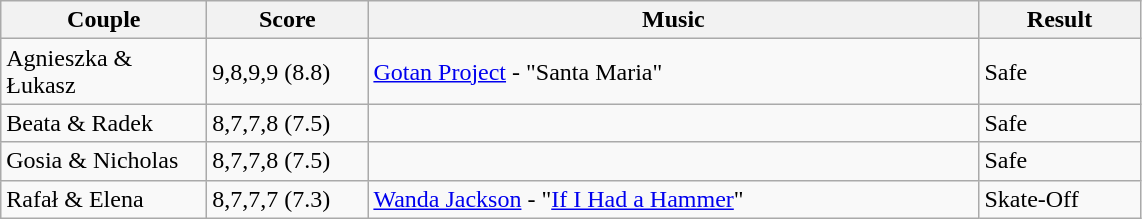<table class="wikitable">
<tr>
<th style="width:130px;">Couple</th>
<th style="width:100px;">Score</th>
<th style="width:400px;">Music</th>
<th style="width:100px;">Result</th>
</tr>
<tr>
<td rowspan="1">Agnieszka & Łukasz</td>
<td>9,8,9,9 (8.8)</td>
<td><a href='#'>Gotan Project</a> - "Santa Maria"</td>
<td rowspan="1">Safe</td>
</tr>
<tr>
<td rowspan="1">Beata & Radek</td>
<td>8,7,7,8 (7.5)</td>
<td></td>
<td rowspan="1">Safe</td>
</tr>
<tr>
<td rowspan="1">Gosia & Nicholas</td>
<td>8,7,7,8 (7.5)</td>
<td></td>
<td rowspan="1">Safe</td>
</tr>
<tr>
<td rowspan="1">Rafał & Elena</td>
<td>8,7,7,7 (7.3)</td>
<td><a href='#'>Wanda Jackson</a> - "<a href='#'>If I Had a Hammer</a>"</td>
<td rowspan="1">Skate-Off</td>
</tr>
</table>
